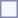<table style="border:1px solid #8888aa; background-color:#f7f8ff; padding:5px; font-size:95%; margin: 0px 12px 12px 0px;">
<tr style="background:#ccc;">
</tr>
</table>
